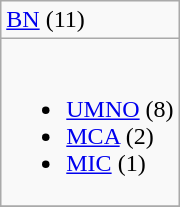<table class="wikitable">
<tr>
<td> <a href='#'>BN</a> (11)</td>
</tr>
<tr>
<td><br><ul><li> <a href='#'>UMNO</a> (8)</li><li> <a href='#'>MCA</a> (2)</li><li> <a href='#'>MIC</a> (1)</li></ul></td>
</tr>
<tr>
</tr>
</table>
